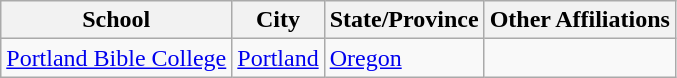<table class="wikitable">
<tr>
<th>School</th>
<th>City</th>
<th>State/Province</th>
<th>Other Affiliations</th>
</tr>
<tr>
<td><a href='#'>Portland Bible College</a></td>
<td><a href='#'>Portland</a></td>
<td><a href='#'>Oregon</a></td>
<td></td>
</tr>
</table>
